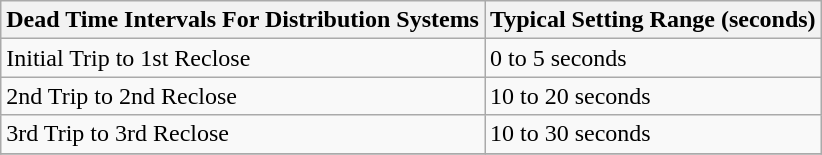<table class="wikitable sortable">
<tr>
<th>Dead Time Intervals For Distribution Systems</th>
<th>Typical Setting Range (seconds)</th>
</tr>
<tr>
<td>Initial Trip to 1st Reclose</td>
<td>0 to 5 seconds</td>
</tr>
<tr>
<td>2nd Trip to 2nd Reclose</td>
<td>10 to 20 seconds</td>
</tr>
<tr>
<td>3rd Trip to 3rd Reclose</td>
<td>10 to 30 seconds</td>
</tr>
<tr>
</tr>
</table>
